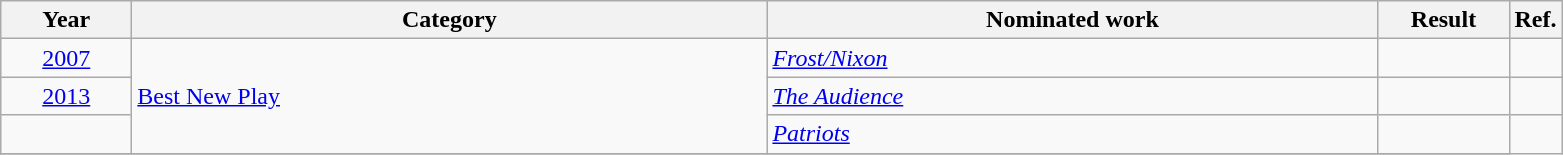<table class=wikitable>
<tr>
<th scope="col" style="width:5em;">Year</th>
<th scope="col" style="width:26em;">Category</th>
<th scope="col" style="width:25em;">Nominated work</th>
<th scope="col" style="width:5em;">Result</th>
<th>Ref.</th>
</tr>
<tr>
<td style="text-align:center;"><a href='#'>2007</a></td>
<td rowspan=3><a href='#'>Best New Play</a></td>
<td><em><a href='#'>Frost/Nixon</a></em></td>
<td></td>
<td></td>
</tr>
<tr>
<td style="text-align:center;"><a href='#'>2013</a></td>
<td><em><a href='#'>The Audience</a></em></td>
<td></td>
<td></td>
</tr>
<tr>
<td rowspan="1"></td>
<td><a href='#'><em>Patriots</em></a></td>
<td></td>
<td rowspan=3></td>
</tr>
<tr>
</tr>
</table>
